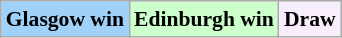<table class="wikitable" style="font-size:90%">
<tr>
<td style="text-align:center; background:#A0D1F9;"><strong>Glasgow win</strong></td>
<td style="text-align:center; background:#cfc;"><strong>Edinburgh win</strong></td>
<td style="text-align:center; background:#f8edfa;"><strong>Draw</strong></td>
</tr>
</table>
